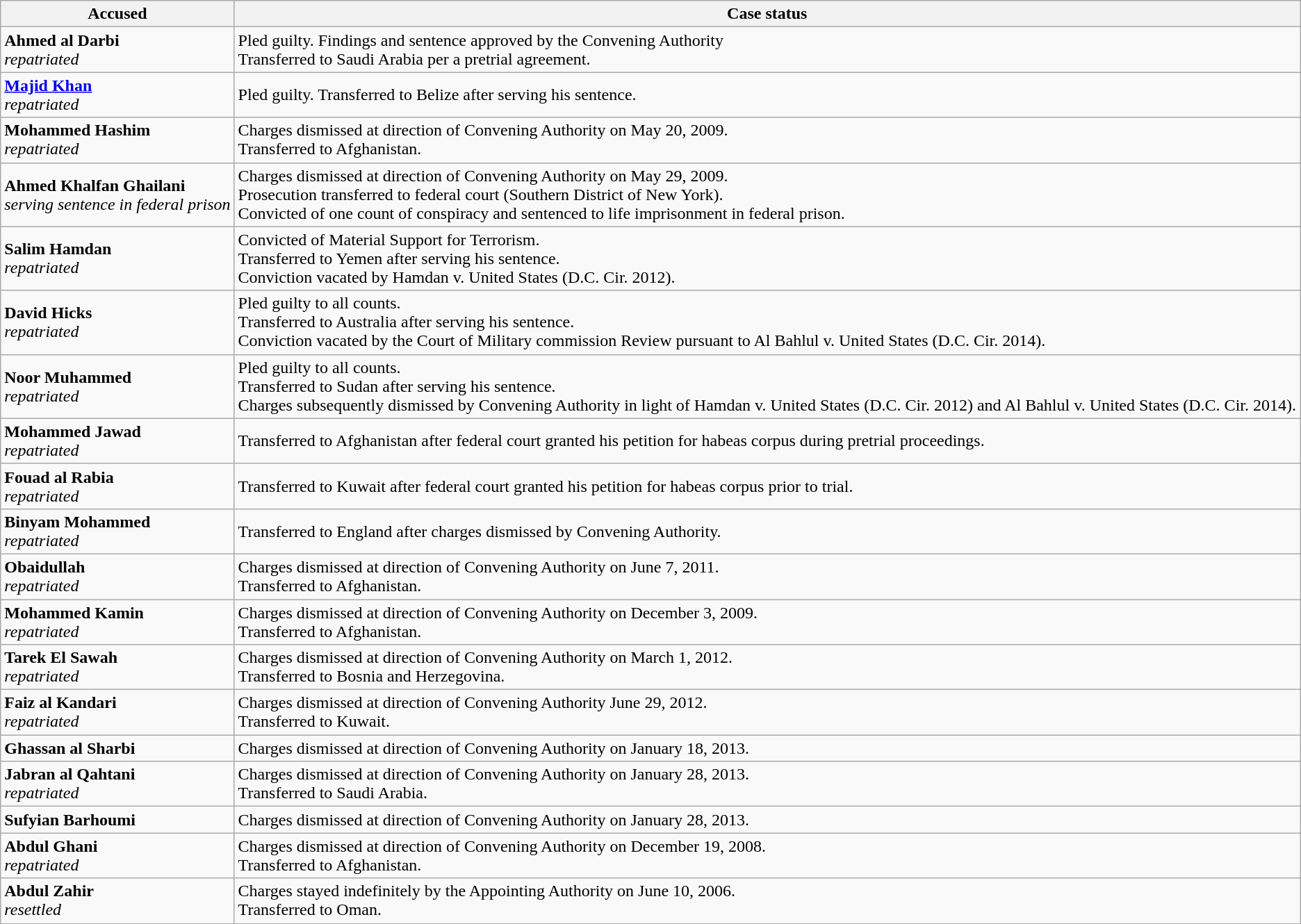<table class="wikitable">
<tr>
<th>Accused</th>
<th>Case status</th>
</tr>
<tr>
<td><strong>Ahmed al Darbi</strong><br><em>repatriated</em></td>
<td>Pled guilty. Findings and sentence approved by the Convening Authority<br>Transferred to Saudi Arabia per a pretrial agreement.</td>
</tr>
<tr>
<td><strong><a href='#'>Majid Khan</a></strong><br><em>repatriated</em></td>
<td>Pled guilty. Transferred to Belize after serving his sentence.</td>
</tr>
<tr>
<td><strong>Mohammed Hashim</strong><br><em>repatriated</em></td>
<td>Charges dismissed at direction of Convening Authority on May 20, 2009.<br>Transferred to Afghanistan.</td>
</tr>
<tr>
<td><strong>Ahmed Khalfan Ghailani</strong><br><em>serving sentence in federal prison</em></td>
<td>Charges dismissed at direction of Convening Authority on May 29, 2009.<br>Prosecution transferred to federal court (Southern District of New York).<br>Convicted of one count of conspiracy and sentenced to life imprisonment in federal prison.</td>
</tr>
<tr>
<td><strong>Salim Hamdan</strong><br><em>repatriated</em></td>
<td>Convicted of Material Support for Terrorism.<br>Transferred to Yemen after serving his sentence.<br>Conviction vacated by Hamdan v. United States (D.C. Cir. 2012).</td>
</tr>
<tr>
<td><strong>David Hicks</strong><br><em>repatriated</em></td>
<td>Pled guilty to all counts.<br>Transferred to Australia after serving his sentence.<br>Conviction vacated by the Court of Military commission Review pursuant to Al Bahlul v. United States (D.C. Cir. 2014).</td>
</tr>
<tr>
<td><strong>Noor Muhammed</strong><br><em>repatriated</em></td>
<td>Pled guilty to all counts.<br>Transferred to Sudan after serving his sentence.<br>Charges subsequently dismissed by Convening Authority in light of Hamdan v. United States (D.C. Cir. 2012) and Al Bahlul v. United States (D.C. Cir. 2014).</td>
</tr>
<tr>
<td><strong>Mohammed Jawad</strong><br><em>repatriated</em></td>
<td>Transferred to Afghanistan after federal court granted his petition for habeas corpus during pretrial proceedings.</td>
</tr>
<tr>
<td><strong>Fouad al Rabia</strong><br><em>repatriated</em></td>
<td>Transferred to Kuwait after federal court granted his petition for habeas corpus prior to trial.</td>
</tr>
<tr>
<td><strong>Binyam Mohammed</strong><br><em>repatriated</em></td>
<td>Transferred to England after charges dismissed by Convening Authority.</td>
</tr>
<tr>
<td><strong>Obaidullah</strong><br><em>repatriated</em></td>
<td>Charges dismissed at direction of Convening Authority on June 7, 2011.<br>Transferred to Afghanistan.</td>
</tr>
<tr>
<td><strong>Mohammed Kamin</strong><br><em>repatriated</em></td>
<td>Charges dismissed at direction of Convening Authority on December 3, 2009.<br>Transferred to Afghanistan.</td>
</tr>
<tr>
<td><strong>Tarek El Sawah</strong><br><em>repatriated</em></td>
<td>Charges dismissed at direction of Convening Authority on March 1, 2012.<br>Transferred to Bosnia and Herzegovina.</td>
</tr>
<tr>
<td><strong>Faiz al Kandari</strong><br><em>repatriated</em></td>
<td>Charges dismissed at direction of Convening Authority June 29, 2012.<br>Transferred to Kuwait.</td>
</tr>
<tr>
<td><strong>Ghassan al Sharbi</strong></td>
<td>Charges dismissed at direction of Convening Authority on January 18, 2013.</td>
</tr>
<tr>
<td><strong>Jabran al Qahtani</strong><br><em>repatriated</em></td>
<td>Charges dismissed at direction of Convening Authority on January 28, 2013.<br>Transferred to Saudi Arabia.</td>
</tr>
<tr>
<td><strong>Sufyian Barhoumi</strong></td>
<td>Charges dismissed at direction of Convening Authority on January 28, 2013.</td>
</tr>
<tr>
<td><strong>Abdul Ghani</strong><br><em>repatriated</em></td>
<td>Charges dismissed at direction of Convening Authority on December 19, 2008.<br>Transferred to Afghanistan.</td>
</tr>
<tr>
<td><strong>Abdul Zahir</strong><br><em>resettled</em></td>
<td>Charges stayed indefinitely by the Appointing Authority on June 10, 2006.<br>Transferred to Oman.</td>
</tr>
</table>
